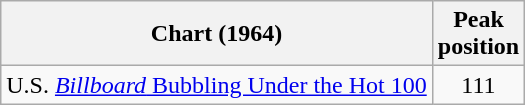<table class="wikitable sortable" border="1">
<tr>
<th>Chart (1964)</th>
<th>Peak<br>position</th>
</tr>
<tr>
<td>U.S. <a href='#'><em>Billboard</em> Bubbling Under the Hot 100</a></td>
<td style="text-align:center;">111</td>
</tr>
</table>
